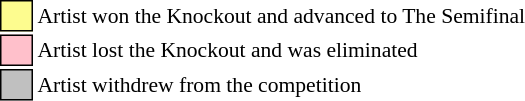<table class="toccolours" style="font-size: 90%; white-space: nowrap">
<tr>
<td style="background:#fdfc8f; border:1px solid black">     </td>
<td>Artist won the Knockout and advanced to The Semifinal</td>
</tr>
<tr>
<td style="background:pink; border:1px solid black">     </td>
<td>Artist lost the Knockout and was eliminated</td>
</tr>
<tr>
<td style="background:silver; border:1px solid black">     </td>
<td>Artist withdrew from the competition</td>
</tr>
</table>
